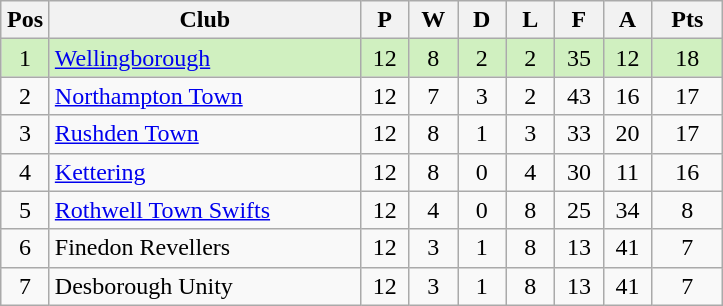<table class="wikitable" style="text-align:center">
<tr>
<th width="25">Pos</th>
<th width="200">Club</th>
<th width="25">P</th>
<th width="25">W</th>
<th width="25">D</th>
<th width="25">L</th>
<th width="25">F</th>
<th width="25">A</th>
<th width="40">Pts</th>
</tr>
<tr style="background:#D0F0C0;">
<td>1</td>
<td align="left"><a href='#'>Wellingborough</a></td>
<td>12</td>
<td>8</td>
<td>2</td>
<td>2</td>
<td>35</td>
<td>12</td>
<td>18</td>
</tr>
<tr>
<td>2</td>
<td align="left"><a href='#'>Northampton Town</a></td>
<td>12</td>
<td>7</td>
<td>3</td>
<td>2</td>
<td>43</td>
<td>16</td>
<td>17</td>
</tr>
<tr>
<td>3</td>
<td align="left"><a href='#'>Rushden Town</a></td>
<td>12</td>
<td>8</td>
<td>1</td>
<td>3</td>
<td>33</td>
<td>20</td>
<td>17</td>
</tr>
<tr>
<td>4</td>
<td align="left"><a href='#'>Kettering</a></td>
<td>12</td>
<td>8</td>
<td>0</td>
<td>4</td>
<td>30</td>
<td>11</td>
<td>16</td>
</tr>
<tr>
<td>5</td>
<td align="left"><a href='#'>Rothwell Town Swifts</a></td>
<td>12</td>
<td>4</td>
<td>0</td>
<td>8</td>
<td>25</td>
<td>34</td>
<td>8</td>
</tr>
<tr>
<td>6</td>
<td align="left">Finedon Revellers</td>
<td>12</td>
<td>3</td>
<td>1</td>
<td>8</td>
<td>13</td>
<td>41</td>
<td>7</td>
</tr>
<tr>
<td>7</td>
<td align="left">Desborough Unity</td>
<td>12</td>
<td>3</td>
<td>1</td>
<td>8</td>
<td>13</td>
<td>41</td>
<td>7</td>
</tr>
</table>
